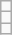<table class="wikitable">
<tr>
<td></td>
</tr>
<tr>
<td></td>
</tr>
<tr>
<td></td>
</tr>
</table>
